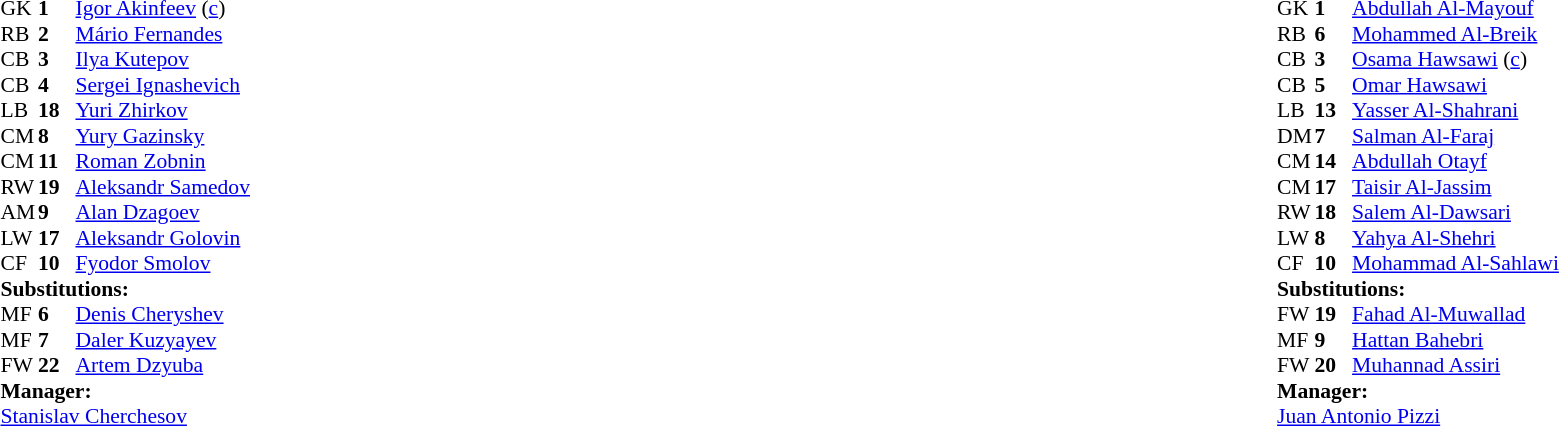<table width="100%">
<tr>
<td valign="top" width="40%"><br><table style="font-size:90%" cellspacing="0" cellpadding="0">
<tr>
<th width=25></th>
<th width=25></th>
</tr>
<tr>
<td>GK</td>
<td><strong>1</strong></td>
<td><a href='#'>Igor Akinfeev</a> (<a href='#'>c</a>)</td>
</tr>
<tr>
<td>RB</td>
<td><strong>2</strong></td>
<td><a href='#'>Mário Fernandes</a></td>
</tr>
<tr>
<td>CB</td>
<td><strong>3</strong></td>
<td><a href='#'>Ilya Kutepov</a></td>
</tr>
<tr>
<td>CB</td>
<td><strong>4</strong></td>
<td><a href='#'>Sergei Ignashevich</a></td>
</tr>
<tr>
<td>LB</td>
<td><strong>18</strong></td>
<td><a href='#'>Yuri Zhirkov</a></td>
</tr>
<tr>
<td>CM</td>
<td><strong>8</strong></td>
<td><a href='#'>Yury Gazinsky</a></td>
</tr>
<tr>
<td>CM</td>
<td><strong>11</strong></td>
<td><a href='#'>Roman Zobnin</a></td>
</tr>
<tr>
<td>RW</td>
<td><strong>19</strong></td>
<td><a href='#'>Aleksandr Samedov</a></td>
<td></td>
<td></td>
</tr>
<tr>
<td>AM</td>
<td><strong>9</strong></td>
<td><a href='#'>Alan Dzagoev</a></td>
<td></td>
<td></td>
</tr>
<tr>
<td>LW</td>
<td><strong>17</strong></td>
<td><a href='#'>Aleksandr Golovin</a></td>
<td></td>
</tr>
<tr>
<td>CF</td>
<td><strong>10</strong></td>
<td><a href='#'>Fyodor Smolov</a></td>
<td></td>
<td></td>
</tr>
<tr>
<td colspan=3><strong>Substitutions:</strong></td>
</tr>
<tr>
<td>MF</td>
<td><strong>6</strong></td>
<td><a href='#'>Denis Cheryshev</a></td>
<td></td>
<td></td>
</tr>
<tr>
<td>MF</td>
<td><strong>7</strong></td>
<td><a href='#'>Daler Kuzyayev</a></td>
<td></td>
<td></td>
</tr>
<tr>
<td>FW</td>
<td><strong>22</strong></td>
<td><a href='#'>Artem Dzyuba</a></td>
<td></td>
<td></td>
</tr>
<tr>
<td colspan=3><strong>Manager:</strong></td>
</tr>
<tr>
<td colspan=3>  <a href='#'>Stanislav Cherchesov</a></td>
</tr>
</table>
</td>
<td valign="top"></td>
<td valign="top" width="50%"><br><table style="font-size:90%; margin:auto" cellspacing="0" cellpadding="0">
<tr>
<th width=25></th>
<th width=25></th>
</tr>
<tr>
<td>GK</td>
<td><strong>1</strong></td>
<td><a href='#'>Abdullah Al-Mayouf</a></td>
</tr>
<tr>
<td>RB</td>
<td><strong>6</strong></td>
<td><a href='#'>Mohammed Al-Breik</a></td>
</tr>
<tr>
<td>CB</td>
<td><strong>3</strong></td>
<td><a href='#'>Osama Hawsawi</a> (<a href='#'>c</a>)</td>
</tr>
<tr>
<td>CB</td>
<td><strong>5</strong></td>
<td><a href='#'>Omar Hawsawi</a></td>
</tr>
<tr>
<td>LB</td>
<td><strong>13</strong></td>
<td><a href='#'>Yasser Al-Shahrani</a></td>
</tr>
<tr>
<td>DM</td>
<td><strong>7</strong></td>
<td><a href='#'>Salman Al-Faraj</a></td>
</tr>
<tr>
<td>CM</td>
<td><strong>14</strong></td>
<td><a href='#'>Abdullah Otayf</a></td>
<td></td>
<td></td>
</tr>
<tr>
<td>CM</td>
<td><strong>17</strong></td>
<td><a href='#'>Taisir Al-Jassim</a></td>
<td></td>
</tr>
<tr>
<td>RW</td>
<td><strong>18</strong></td>
<td><a href='#'>Salem Al-Dawsari</a></td>
</tr>
<tr>
<td>LW</td>
<td><strong>8</strong></td>
<td><a href='#'>Yahya Al-Shehri</a></td>
<td></td>
<td></td>
</tr>
<tr>
<td>CF</td>
<td><strong>10</strong></td>
<td><a href='#'>Mohammad Al-Sahlawi</a></td>
<td></td>
<td></td>
</tr>
<tr>
<td colspan=3><strong>Substitutions:</strong></td>
</tr>
<tr>
<td>FW</td>
<td><strong>19</strong></td>
<td><a href='#'>Fahad Al-Muwallad</a></td>
<td></td>
<td></td>
</tr>
<tr>
<td>MF</td>
<td><strong>9</strong></td>
<td><a href='#'>Hattan Bahebri</a></td>
<td></td>
<td></td>
</tr>
<tr>
<td>FW</td>
<td><strong>20</strong></td>
<td><a href='#'>Muhannad Assiri</a></td>
<td></td>
<td></td>
</tr>
<tr>
<td colspan=3><strong>Manager:</strong></td>
</tr>
<tr>
<td colspan=3> <a href='#'>Juan Antonio Pizzi</a></td>
</tr>
</table>
</td>
</tr>
</table>
